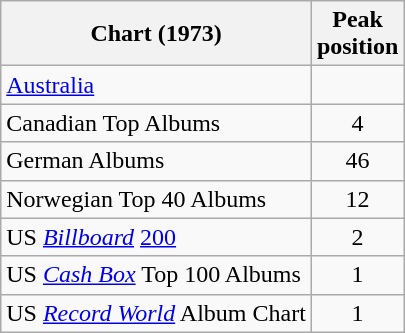<table class="wikitable sortable" border="1">
<tr>
<th scope="col">Chart (1973)</th>
<th scope="col">Peak<br>position</th>
</tr>
<tr>
<td align="left"><a href='#'>Australia</a></td>
<td></td>
</tr>
<tr>
<td>Canadian Top Albums</td>
<td style="text-align:center;">4</td>
</tr>
<tr>
<td>German Albums</td>
<td style="text-align:center;">46</td>
</tr>
<tr>
<td>Norwegian Top 40 Albums</td>
<td style="text-align:center;">12</td>
</tr>
<tr>
<td>US <em><a href='#'>Billboard</a></em> <a href='#'>200</a></td>
<td style="text-align:center;">2</td>
</tr>
<tr>
<td>US <em><a href='#'>Cash Box</a></em> Top 100 Albums</td>
<td style="text-align:center;">1</td>
</tr>
<tr>
<td>US <em><a href='#'>Record World</a></em> Album Chart</td>
<td style="text-align:center;">1</td>
</tr>
</table>
